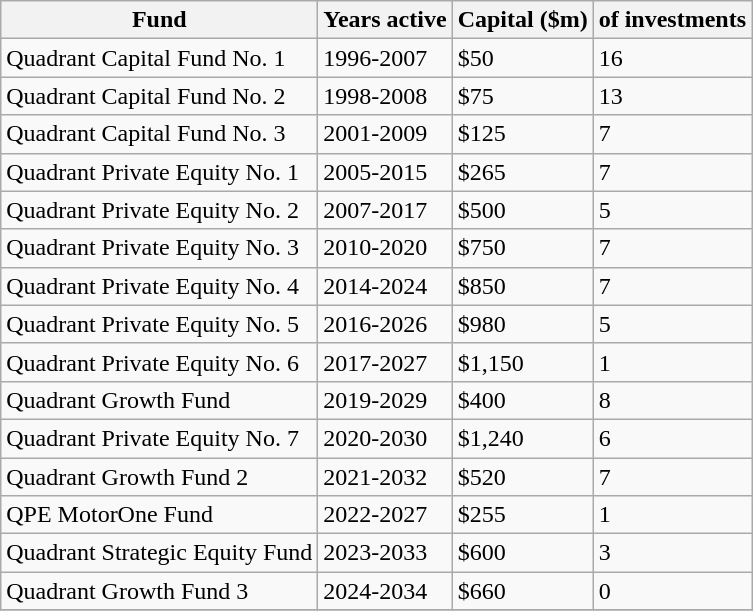<table class="wikitable">
<tr>
<th>Fund</th>
<th>Years active</th>
<th>Capital ($m)</th>
<th> of investments</th>
</tr>
<tr>
<td>Quadrant Capital Fund No. 1</td>
<td>1996-2007</td>
<td>$50</td>
<td>16</td>
</tr>
<tr>
<td>Quadrant Capital Fund No. 2</td>
<td>1998-2008</td>
<td>$75</td>
<td>13</td>
</tr>
<tr>
<td>Quadrant Capital Fund No. 3</td>
<td>2001-2009</td>
<td>$125</td>
<td>7</td>
</tr>
<tr>
<td>Quadrant Private Equity No. 1</td>
<td>2005-2015</td>
<td>$265</td>
<td>7</td>
</tr>
<tr>
<td>Quadrant Private Equity No. 2</td>
<td>2007-2017</td>
<td>$500</td>
<td>5</td>
</tr>
<tr>
<td>Quadrant Private Equity No. 3</td>
<td>2010-2020</td>
<td>$750</td>
<td>7</td>
</tr>
<tr>
<td>Quadrant Private Equity No. 4</td>
<td>2014-2024</td>
<td>$850</td>
<td>7</td>
</tr>
<tr>
<td>Quadrant Private Equity No. 5</td>
<td>2016-2026</td>
<td>$980</td>
<td>5</td>
</tr>
<tr>
<td>Quadrant Private Equity No. 6</td>
<td>2017-2027</td>
<td>$1,150</td>
<td>1</td>
</tr>
<tr>
<td>Quadrant Growth Fund</td>
<td>2019-2029</td>
<td>$400</td>
<td>8</td>
</tr>
<tr>
<td>Quadrant Private Equity No. 7</td>
<td>2020-2030</td>
<td>$1,240</td>
<td>6</td>
</tr>
<tr>
<td>Quadrant Growth Fund 2</td>
<td>2021-2032</td>
<td>$520</td>
<td>7</td>
</tr>
<tr>
<td>QPE MotorOne Fund</td>
<td>2022-2027</td>
<td>$255</td>
<td>1</td>
</tr>
<tr>
<td>Quadrant Strategic Equity Fund</td>
<td>2023-2033</td>
<td>$600</td>
<td>3</td>
</tr>
<tr>
<td>Quadrant Growth Fund 3</td>
<td>2024-2034</td>
<td>$660</td>
<td>0</td>
</tr>
<tr>
</tr>
</table>
